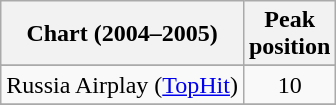<table class="wikitable sortable">
<tr>
<th>Chart (2004–2005)</th>
<th>Peak<br>position</th>
</tr>
<tr>
</tr>
<tr>
</tr>
<tr>
</tr>
<tr>
</tr>
<tr>
</tr>
<tr>
</tr>
<tr>
</tr>
<tr>
</tr>
<tr>
</tr>
<tr>
</tr>
<tr>
<td>Russia Airplay (<a href='#'>TopHit</a>)</td>
<td align="center">10</td>
</tr>
<tr>
</tr>
<tr>
</tr>
</table>
